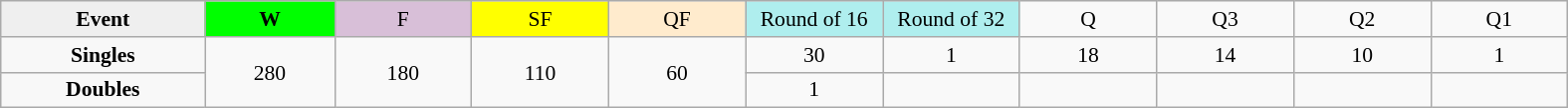<table class=wikitable style=font-size:90%;text-align:center>
<tr>
<td style="width:130px; background:#efefef;"><strong>Event</strong></td>
<td style="width:80px; background:lime;"><strong>W</strong></td>
<td style="width:85px; background:thistle;">F</td>
<td style="width:85px; background:#ff0;">SF</td>
<td style="width:85px; background:#ffebcd;">QF</td>
<td style="width:85px; background:#afeeee;">Round of 16</td>
<td style="width:85px; background:#afeeee;">Round of 32</td>
<td width=85>Q</td>
<td width=85>Q3</td>
<td width=85>Q2</td>
<td width=85>Q1</td>
</tr>
<tr>
<th style="background:#f8f8f8;">Singles</th>
<td rowspan=2>280</td>
<td rowspan=2>180</td>
<td rowspan=2>110</td>
<td rowspan=2>60</td>
<td>30</td>
<td>1</td>
<td>18</td>
<td>14</td>
<td>10</td>
<td>1</td>
</tr>
<tr>
<th style="background:#f8f8f8;">Doubles</th>
<td>1</td>
<td></td>
<td></td>
<td></td>
<td></td>
<td></td>
</tr>
</table>
